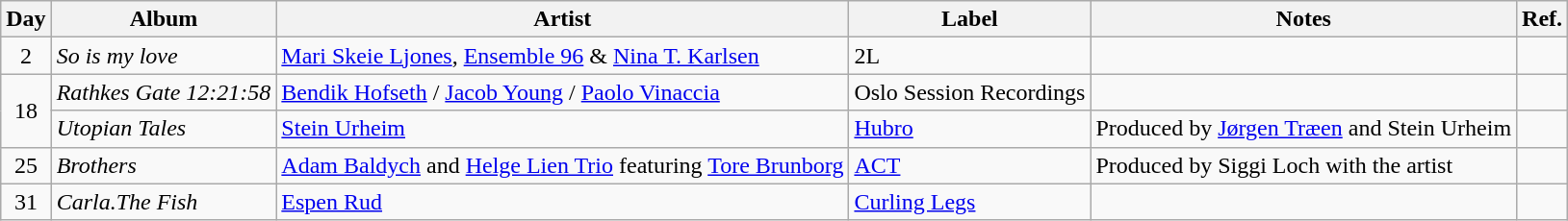<table class="wikitable">
<tr>
<th>Day</th>
<th>Album</th>
<th>Artist</th>
<th>Label</th>
<th>Notes</th>
<th>Ref.</th>
</tr>
<tr>
<td rowspan="1" style="text-align:center;">2</td>
<td><em>So is my love</em></td>
<td><a href='#'>Mari Skeie Ljones</a>, <a href='#'>Ensemble 96</a> & <a href='#'>Nina T. Karlsen</a></td>
<td>2L</td>
<td></td>
<td style="text-align:center;"></td>
</tr>
<tr>
<td rowspan="2" style="text-align:center;">18</td>
<td><em>Rathkes Gate 12:21:58</em></td>
<td><a href='#'>Bendik Hofseth</a> / <a href='#'>Jacob Young</a> / <a href='#'>Paolo Vinaccia</a></td>
<td>Oslo Session Recordings</td>
<td></td>
<td style="text-align:center;"></td>
</tr>
<tr>
<td><em>Utopian Tales</em></td>
<td><a href='#'>Stein Urheim</a></td>
<td><a href='#'>Hubro</a></td>
<td>Produced by <a href='#'>Jørgen Træen</a> and Stein Urheim</td>
<td style="text-align:center;"></td>
</tr>
<tr>
<td rowspan="1" style="text-align:center;">25</td>
<td><em>Brothers</em></td>
<td><a href='#'>Adam Baldych</a> and <a href='#'>Helge Lien Trio</a> featuring <a href='#'>Tore Brunborg</a></td>
<td><a href='#'>ACT</a></td>
<td>Produced by Siggi Loch with the artist</td>
<td style="text-align:center;"></td>
</tr>
<tr>
<td rowspan="1" style="text-align:center;">31</td>
<td><em>Carla.The Fish</em></td>
<td><a href='#'>Espen Rud</a></td>
<td><a href='#'>Curling Legs</a></td>
<td></td>
<td style="text-align:center;"></td>
</tr>
</table>
